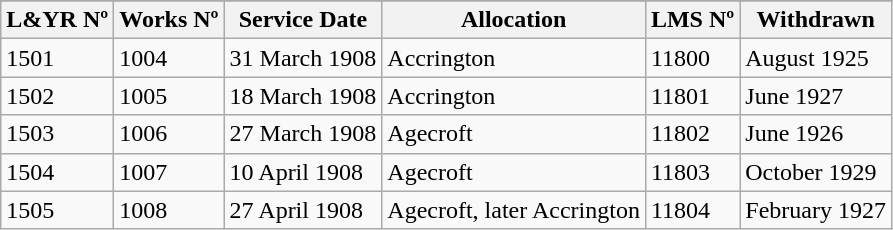<table class="wikitable">
<tr>
</tr>
<tr>
<th>L&YR Nº</th>
<th>Works Nº</th>
<th>Service Date</th>
<th>Allocation</th>
<th>LMS Nº</th>
<th>Withdrawn</th>
</tr>
<tr>
<td>1501</td>
<td>1004</td>
<td>31 March 1908</td>
<td>Accrington</td>
<td>11800</td>
<td>August 1925</td>
</tr>
<tr>
<td>1502</td>
<td>1005</td>
<td>18 March 1908</td>
<td>Accrington</td>
<td>11801</td>
<td>June 1927</td>
</tr>
<tr>
<td>1503</td>
<td>1006</td>
<td>27 March 1908</td>
<td>Agecroft</td>
<td>11802</td>
<td>June 1926</td>
</tr>
<tr>
<td>1504</td>
<td>1007</td>
<td>10 April 1908</td>
<td>Agecroft</td>
<td>11803</td>
<td>October 1929</td>
</tr>
<tr>
<td>1505</td>
<td>1008</td>
<td>27 April 1908</td>
<td>Agecroft, later Accrington</td>
<td>11804</td>
<td>February 1927</td>
</tr>
</table>
